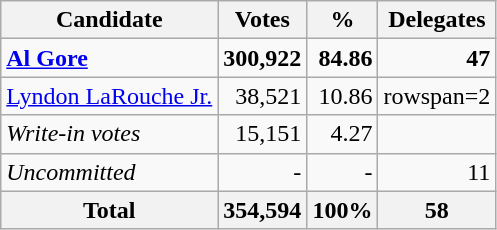<table class="wikitable sortable" style="text-align:right;">
<tr>
<th>Candidate</th>
<th>Votes</th>
<th>%</th>
<th>Delegates</th>
</tr>
<tr>
<td style="text-align:left;" data-sort-value="Gore, Al"><strong><a href='#'>Al Gore</a></strong></td>
<td><strong>300,922</strong></td>
<td><strong>84.86</strong></td>
<td><strong>47</strong></td>
</tr>
<tr>
<td style="text-align:left;" data-sort-value="LaRouche Jr., Lyndon"><a href='#'>Lyndon LaRouche Jr.</a></td>
<td>38,521</td>
<td>10.86</td>
<td>rowspan=2 </td>
</tr>
<tr>
<td style="text-align:left;" data-sort-value="ZZZ"><em>Write-in votes</em></td>
<td>15,151</td>
<td>4.27</td>
</tr>
<tr>
<td style="text-align:left;" data-sort-value="ZZZ"><em>Uncommitted</em></td>
<td>-</td>
<td>-</td>
<td>11</td>
</tr>
<tr>
<th>Total</th>
<th>354,594</th>
<th>100%</th>
<th>58</th>
</tr>
</table>
